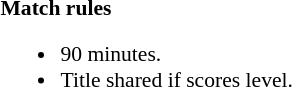<table width=100% style="font-size: 90%">
<tr>
<td width=50% valign=top><br><strong>Match rules</strong><ul><li>90 minutes.</li><li>Title shared if scores level.</li></ul></td>
</tr>
</table>
